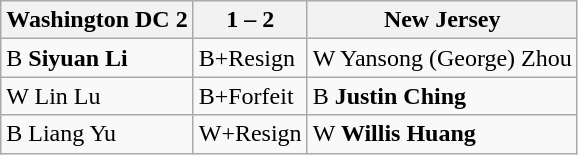<table class="wikitable">
<tr>
<th>Washington DC 2</th>
<th>1 – 2</th>
<th>New Jersey</th>
</tr>
<tr>
<td>B <strong>Siyuan Li</strong></td>
<td>B+Resign</td>
<td>W Yansong (George) Zhou</td>
</tr>
<tr>
<td>W Lin Lu</td>
<td>B+Forfeit</td>
<td>B <strong>Justin Ching</strong></td>
</tr>
<tr>
<td>B Liang Yu</td>
<td>W+Resign</td>
<td>W <strong>Willis Huang</strong></td>
</tr>
</table>
